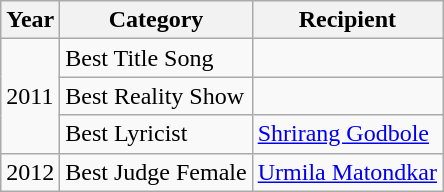<table class="wikitable">
<tr>
<th>Year</th>
<th>Category</th>
<th>Recipient</th>
</tr>
<tr>
<td rowspan="3">2011</td>
<td>Best Title Song</td>
<td></td>
</tr>
<tr>
<td>Best Reality Show</td>
<td></td>
</tr>
<tr>
<td>Best Lyricist</td>
<td><a href='#'>Shrirang Godbole</a></td>
</tr>
<tr>
<td>2012</td>
<td>Best Judge Female</td>
<td><a href='#'>Urmila Matondkar</a></td>
</tr>
</table>
